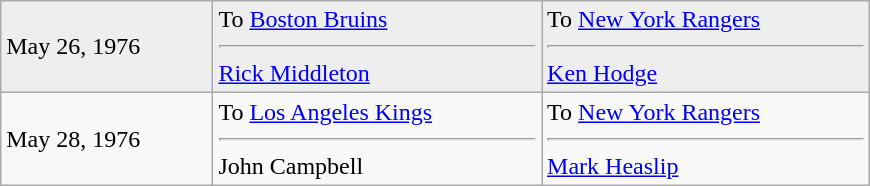<table class="wikitable" style="border:1px solid #999; width:580px;">
<tr style="background:#eee;">
<td>May 26, 1976</td>
<td valign="top">To <a href='#'>Boston Bruins</a><hr><a href='#'>Rick Middleton</a></td>
<td valign="top">To <a href='#'>New York Rangers</a><hr><a href='#'>Ken Hodge</a></td>
</tr>
<tr>
<td>May 28, 1976</td>
<td valign="top">To <a href='#'>Los Angeles Kings</a><hr>John Campbell</td>
<td valign="top">To <a href='#'>New York Rangers</a><hr><a href='#'>Mark Heaslip</a></td>
</tr>
</table>
